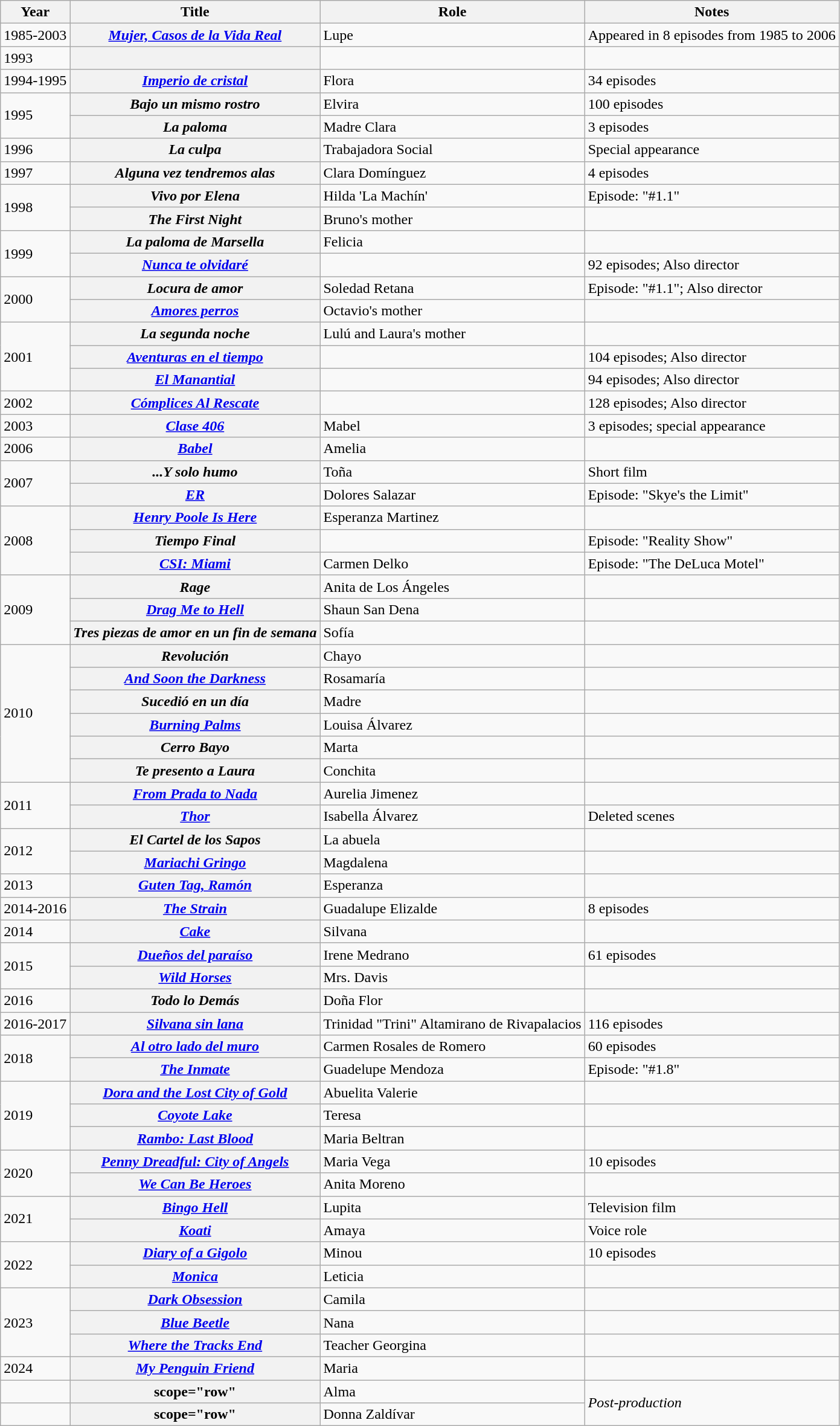<table class="wikitable sortable plainrowheaders">
<tr>
<th scope="col">Year</th>
<th scope="col">Title</th>
<th scope="col">Role</th>
<th scope="col" class="unsortable">Notes</th>
</tr>
<tr>
<td>1985-2003</td>
<th><em><a href='#'>Mujer, Casos de la Vida Real</a></em></th>
<td>Lupe</td>
<td>Appeared in 8 episodes from 1985 to 2006</td>
</tr>
<tr>
<td>1993</td>
<th scope="row"><em></em></th>
<td></td>
<td></td>
</tr>
<tr>
<td>1994-1995</td>
<th><em><a href='#'>Imperio de cristal</a></em></th>
<td>Flora</td>
<td>34 episodes</td>
</tr>
<tr>
<td rowspan="2">1995</td>
<th scope="row"><em>Bajo un mismo rostro</em></th>
<td>Elvira</td>
<td>100 episodes</td>
</tr>
<tr>
<th scope="row"><em>La paloma</em></th>
<td>Madre Clara</td>
<td>3 episodes</td>
</tr>
<tr>
<td>1996</td>
<th scope="row"><em>La culpa</em></th>
<td>Trabajadora Social</td>
<td>Special appearance</td>
</tr>
<tr>
<td>1997</td>
<th scope="row"><em>Alguna vez tendremos alas</em></th>
<td>Clara Domínguez</td>
<td>4 episodes</td>
</tr>
<tr>
<td rowspan="2">1998</td>
<th scope="row"><em>Vivo por Elena</em></th>
<td>Hilda 'La Machín'</td>
<td>Episode: "#1.1"</td>
</tr>
<tr>
<th scope="row"><em>The First Night</em></th>
<td>Bruno's mother</td>
<td></td>
</tr>
<tr>
<td rowspan="2">1999</td>
<th scope="row"><em>La paloma de Marsella</em></th>
<td>Felicia</td>
<td></td>
</tr>
<tr>
<th><em><a href='#'>Nunca te olvidaré</a></em></th>
<td></td>
<td>92 episodes; Also director</td>
</tr>
<tr>
<td rowspan="2">2000</td>
<th scope="row"><em>Locura de amor</em></th>
<td>Soledad Retana</td>
<td>Episode: "#1.1"; Also director</td>
</tr>
<tr>
<th><em><a href='#'>Amores perros</a></em></th>
<td>Octavio's mother</td>
<td></td>
</tr>
<tr>
<td rowspan="3">2001</td>
<th scope="row"><em>La segunda noche</em></th>
<td>Lulú and Laura's mother</td>
<td></td>
</tr>
<tr>
<th><em><a href='#'>Aventuras en el tiempo</a></em></th>
<td></td>
<td>104 episodes; Also director</td>
</tr>
<tr>
<th><em><a href='#'>El Manantial</a></em></th>
<td></td>
<td>94 episodes; Also director</td>
</tr>
<tr>
<td>2002</td>
<th><em><a href='#'>Cómplices Al Rescate</a></em></th>
<td></td>
<td>128 episodes; Also director</td>
</tr>
<tr>
<td>2003</td>
<th><em><a href='#'>Clase 406</a></em></th>
<td>Mabel</td>
<td>3 episodes; special appearance</td>
</tr>
<tr>
<td>2006</td>
<th><em><a href='#'>Babel</a></em></th>
<td>Amelia</td>
<td></td>
</tr>
<tr>
<td rowspan="2">2007</td>
<th scope="row"><em>...Y solo humo</em></th>
<td>Toña</td>
<td>Short film</td>
</tr>
<tr>
<th scope="row"><em><a href='#'>ER</a></em></th>
<td>Dolores Salazar</td>
<td>Episode: "Skye's the Limit"</td>
</tr>
<tr>
<td rowspan=3>2008</td>
<th><em><a href='#'>Henry Poole Is Here</a></em></th>
<td>Esperanza Martinez</td>
<td></td>
</tr>
<tr>
<th scope="row"><em>Tiempo Final</em></th>
<td></td>
<td>Episode: "Reality Show"</td>
</tr>
<tr>
<th><em><a href='#'>CSI: Miami</a></em></th>
<td>Carmen Delko</td>
<td>Episode: "The DeLuca Motel"</td>
</tr>
<tr>
<td rowspan="3">2009</td>
<th scope="row"><em>Rage</em></th>
<td>Anita de Los Ángeles</td>
<td></td>
</tr>
<tr>
<th><em><a href='#'>Drag Me to Hell</a></em></th>
<td>Shaun San Dena</td>
<td></td>
</tr>
<tr>
<th scope="row"><em>Tres piezas de amor en un fin de semana</em></th>
<td>Sofía</td>
<td></td>
</tr>
<tr>
<td rowspan="6">2010</td>
<th scope="row"><em>Revolución</em></th>
<td>Chayo</td>
<td></td>
</tr>
<tr>
<th><em><a href='#'>And Soon the Darkness</a></em></th>
<td>Rosamaría</td>
<td></td>
</tr>
<tr>
<th scope="row"><em>Sucedió en un día</em></th>
<td>Madre</td>
<td></td>
</tr>
<tr>
<th><em><a href='#'>Burning Palms</a></em></th>
<td>Louisa Álvarez</td>
<td></td>
</tr>
<tr>
<th scope="row"><em>Cerro Bayo</em></th>
<td>Marta</td>
<td></td>
</tr>
<tr>
<th scope="row"><em>Te presento a Laura</em></th>
<td>Conchita</td>
<td></td>
</tr>
<tr>
<td rowspan="2">2011</td>
<th><em><a href='#'>From Prada to Nada</a></em></th>
<td>Aurelia Jimenez</td>
<td></td>
</tr>
<tr>
<th><em><a href='#'>Thor</a></em></th>
<td>Isabella Álvarez</td>
<td>Deleted scenes</td>
</tr>
<tr>
<td rowspan="2">2012</td>
<th scope="row"><em>El Cartel de los Sapos</em></th>
<td>La abuela</td>
<td></td>
</tr>
<tr>
<th><em><a href='#'>Mariachi Gringo</a></em></th>
<td>Magdalena</td>
<td></td>
</tr>
<tr>
<td>2013</td>
<th><em><a href='#'>Guten Tag, Ramón</a></em></th>
<td>Esperanza</td>
<td></td>
</tr>
<tr>
<td>2014-2016</td>
<th><em><a href='#'>The Strain</a></em></th>
<td>Guadalupe Elizalde</td>
<td>8 episodes</td>
</tr>
<tr>
<td>2014</td>
<th><em><a href='#'>Cake</a></em></th>
<td>Silvana</td>
<td></td>
</tr>
<tr>
<td rowspan="2">2015</td>
<th><em><a href='#'>Dueños del paraíso</a></em></th>
<td>Irene Medrano</td>
<td>61 episodes</td>
</tr>
<tr>
<th><em><a href='#'>Wild Horses</a></em></th>
<td>Mrs. Davis</td>
<td></td>
</tr>
<tr>
<td>2016</td>
<th scope="row"><em>Todo lo Demás</em></th>
<td>Doña Flor</td>
<td></td>
</tr>
<tr>
<td>2016-2017</td>
<th><em><a href='#'>Silvana sin lana</a></em></th>
<td>Trinidad "Trini" Altamirano de Rivapalacios</td>
<td>116 episodes</td>
</tr>
<tr>
<td rowspan="2">2018</td>
<th><em><a href='#'>Al otro lado del muro</a></em></th>
<td>Carmen Rosales de Romero</td>
<td>60 episodes</td>
</tr>
<tr>
<th scope="row"><em><a href='#'>The Inmate</a></em></th>
<td>Guadelupe Mendoza</td>
<td>Episode: "#1.8"</td>
</tr>
<tr>
<td rowspan="3">2019</td>
<th><em><a href='#'>Dora and the Lost City of Gold</a></em></th>
<td>Abuelita Valerie</td>
<td></td>
</tr>
<tr>
<th><em><a href='#'>Coyote Lake</a></em></th>
<td>Teresa</td>
<td></td>
</tr>
<tr>
<th><em><a href='#'>Rambo: Last Blood</a></em></th>
<td>Maria Beltran</td>
<td></td>
</tr>
<tr>
<td rowspan="2">2020</td>
<th><em><a href='#'>Penny Dreadful: City of Angels</a></em></th>
<td>Maria Vega</td>
<td>10 episodes</td>
</tr>
<tr>
<th><em><a href='#'>We Can Be Heroes</a></em></th>
<td>Anita Moreno</td>
<td></td>
</tr>
<tr>
<td rowspan="2">2021</td>
<th><em><a href='#'>Bingo Hell</a></em></th>
<td>Lupita</td>
<td>Television film</td>
</tr>
<tr>
<th><em><a href='#'>Koati</a></em></th>
<td>Amaya</td>
<td>Voice role</td>
</tr>
<tr>
<td rowspan="2">2022</td>
<th><em><a href='#'>Diary of a Gigolo</a></em></th>
<td>Minou</td>
<td>10 episodes</td>
</tr>
<tr>
<th><em><a href='#'>Monica</a></em></th>
<td>Leticia</td>
<td></td>
</tr>
<tr>
<td rowspan="3">2023</td>
<th><em><a href='#'>Dark Obsession</a></em></th>
<td>Camila</td>
<td></td>
</tr>
<tr>
<th><em><a href='#'>Blue Beetle</a></em></th>
<td>Nana</td>
<td></td>
</tr>
<tr>
<th><em><a href='#'>Where the Tracks End</a></em></th>
<td>Teacher Georgina</td>
<td></td>
</tr>
<tr>
<td>2024</td>
<th><em><a href='#'>My Penguin Friend</a></em></th>
<td>Maria</td>
<td></td>
</tr>
<tr>
<td></td>
<th>scope="row" </th>
<td>Alma</td>
<td rowspan="2"><em>Post-production</em></td>
</tr>
<tr>
<td></td>
<th>scope="row" </th>
<td>Donna Zaldívar</td>
</tr>
</table>
